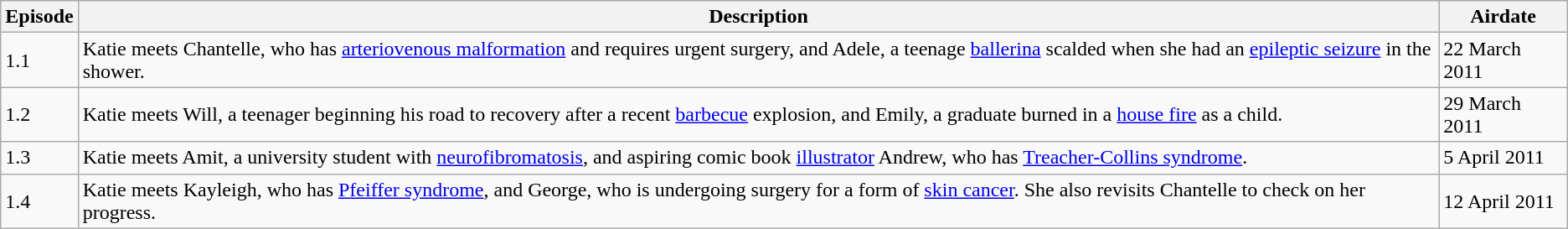<table class="wikitable">
<tr>
<th>Episode</th>
<th>Description</th>
<th>Airdate</th>
</tr>
<tr>
<td>1.1</td>
<td>Katie meets Chantelle, who has <a href='#'>arteriovenous malformation</a> and requires urgent surgery, and Adele, a teenage <a href='#'>ballerina</a> scalded when she had an <a href='#'>epileptic seizure</a> in the shower.</td>
<td>22 March 2011</td>
</tr>
<tr>
<td>1.2</td>
<td>Katie meets Will, a teenager beginning his road to recovery after a recent <a href='#'>barbecue</a> explosion, and Emily, a graduate burned in a <a href='#'>house fire</a> as a child.</td>
<td>29 March 2011</td>
</tr>
<tr>
<td>1.3</td>
<td>Katie meets Amit, a university student with <a href='#'>neurofibromatosis</a>, and aspiring comic book <a href='#'>illustrator</a> Andrew, who has <a href='#'>Treacher-Collins syndrome</a>.</td>
<td>5 April 2011</td>
</tr>
<tr>
<td>1.4</td>
<td>Katie meets Kayleigh, who has <a href='#'>Pfeiffer syndrome</a>, and George, who is undergoing surgery for a form of <a href='#'>skin cancer</a>. She also revisits Chantelle to check on her progress.</td>
<td>12 April 2011</td>
</tr>
</table>
